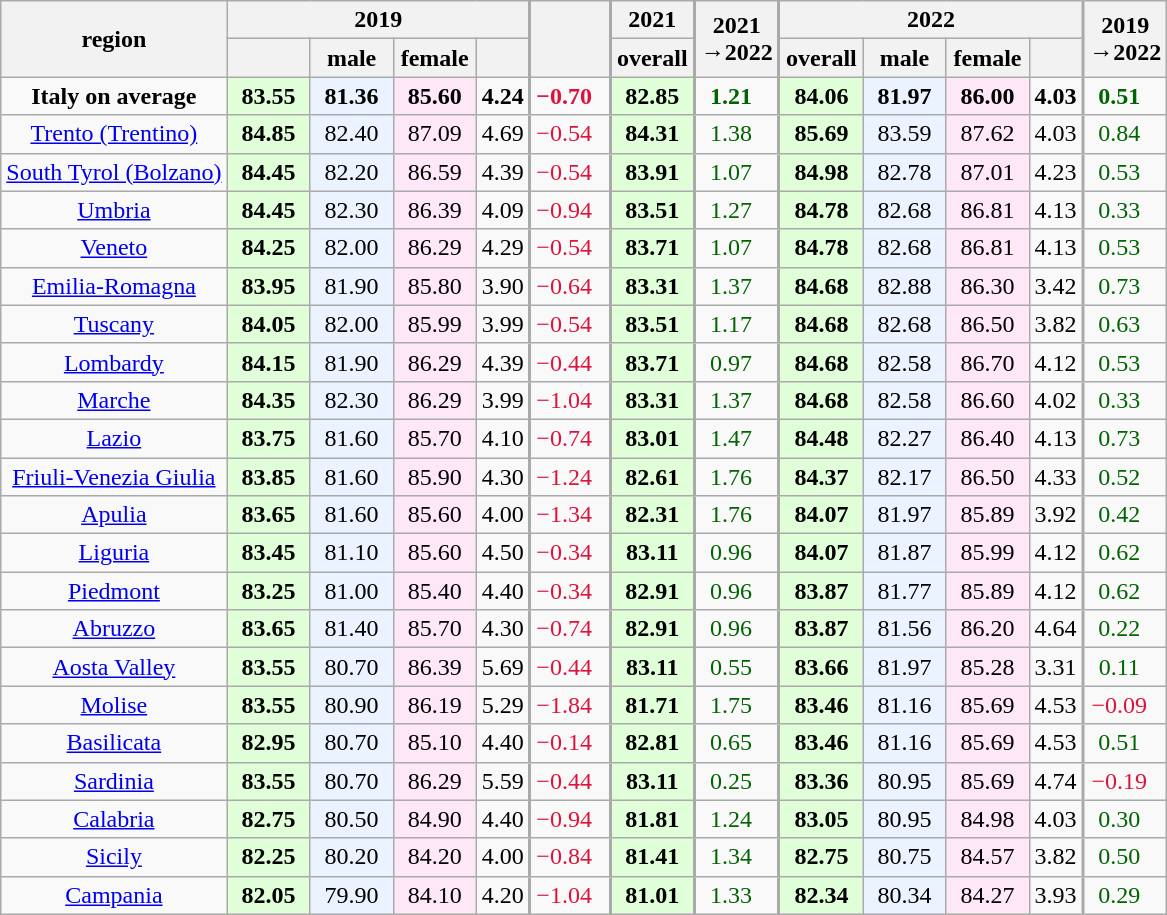<table class="wikitable sortable mw-datatable static-row-numbers sticky-header-multi sort-under col1left col6right col8right col13right" style="text-align:center;">
<tr>
<th rowspan=2 style="vertical-align:middle;">region</th>
<th colspan=4>2019</th>
<th rowspan=2 style="vertical-align:middle;border-left-width:2px;"></th>
<th style="border-left-width:2px;">2021</th>
<th rowspan=2 style="vertical-align:middle;border-left-width:2px;">2021<br>→2022</th>
<th colspan=4 style="border-left-width:2px;">2022</th>
<th rowspan=2 style="vertical-align:middle;border-left-width:2px;">2019<br>→2022</th>
</tr>
<tr>
<th style="vertical-align:middle;min-width:3em;"></th>
<th style="vertical-align:middle;min-width:3em;">male</th>
<th style="vertical-align:middle;min-width:3em;">female</th>
<th></th>
<th style="vertical-align:middle;min-width:3em;border-left-width:2px;">overall</th>
<th style="vertical-align:middle;min-width:3em;border-left-width:2px;">overall</th>
<th style="vertical-align:middle;min-width:3em;">male</th>
<th style="vertical-align:middle;min-width:3em;">female</th>
<th></th>
</tr>
<tr class=static-row-header>
<td><strong>Italy on average</strong></td>
<td style="background:#e0ffd8;"><strong>83.55</strong></td>
<td style="background:#eaf3ff;"><strong>81.36</strong></td>
<td style="background:#fee7f6;"><strong>85.60</strong></td>
<td><strong>4.24</strong></td>
<td style="padding-right:1.5ex;color:crimson;border-left-width:2px;"><strong>−0.70</strong></td>
<td style="background:#e0ffd8;border-left-width:2px;"><strong>82.85</strong></td>
<td style="padding-right:1.5ex;color:darkgreen;border-left-width:2px;"><strong>1.21</strong></td>
<td style="background:#e0ffd8;border-left-width:2px;"><strong>84.06</strong></td>
<td style="background:#eaf3ff;"><strong>81.97</strong></td>
<td style="background:#fee7f6;"><strong>86.00</strong></td>
<td><strong>4.03</strong></td>
<td style="padding-right:1.5ex;color:darkgreen;border-left-width:2px;"><strong>0.51</strong></td>
</tr>
<tr>
<td><a href='#'>Trento (Trentino)</a></td>
<td style="background:#e0ffd8;"><strong>84.85</strong></td>
<td style="background:#eaf3ff;">82.40</td>
<td style="background:#fee7f6;">87.09</td>
<td>4.69</td>
<td style="padding-right:1.5ex;color:crimson;border-left-width:2px;">−0.54</td>
<td style="background:#e0ffd8;border-left-width:2px;"><strong>84.31</strong></td>
<td style="padding-right:1.5ex;color:darkgreen;border-left-width:2px;">1.38</td>
<td style="background:#e0ffd8;border-left-width:2px;"><strong>85.69</strong></td>
<td style="background:#eaf3ff;">83.59</td>
<td style="background:#fee7f6;">87.62</td>
<td>4.03</td>
<td style="padding-right:1.5ex;color:darkgreen;border-left-width:2px;">0.84</td>
</tr>
<tr>
<td><a href='#'>South Tyrol (Bolzano)</a></td>
<td style="background:#e0ffd8;"><strong>84.45</strong></td>
<td style="background:#eaf3ff;">82.20</td>
<td style="background:#fee7f6;">86.59</td>
<td>4.39</td>
<td style="padding-right:1.5ex;color:crimson;border-left-width:2px;">−0.54</td>
<td style="background:#e0ffd8;border-left-width:2px;"><strong>83.91</strong></td>
<td style="padding-right:1.5ex;color:darkgreen;border-left-width:2px;">1.07</td>
<td style="background:#e0ffd8;border-left-width:2px;"><strong>84.98</strong></td>
<td style="background:#eaf3ff;">82.78</td>
<td style="background:#fee7f6;">87.01</td>
<td>4.23</td>
<td style="padding-right:1.5ex;color:darkgreen;border-left-width:2px;">0.53</td>
</tr>
<tr>
<td><a href='#'>Umbria</a></td>
<td style="background:#e0ffd8;"><strong>84.45</strong></td>
<td style="background:#eaf3ff;">82.30</td>
<td style="background:#fee7f6;">86.39</td>
<td>4.09</td>
<td style="padding-right:1.5ex;color:crimson;border-left-width:2px;">−0.94</td>
<td style="background:#e0ffd8;border-left-width:2px;"><strong>83.51</strong></td>
<td style="padding-right:1.5ex;color:darkgreen;border-left-width:2px;">1.27</td>
<td style="background:#e0ffd8;border-left-width:2px;"><strong>84.78</strong></td>
<td style="background:#eaf3ff;">82.68</td>
<td style="background:#fee7f6;">86.81</td>
<td>4.13</td>
<td style="padding-right:1.5ex;color:darkgreen;border-left-width:2px;">0.33</td>
</tr>
<tr>
<td><a href='#'>Veneto</a></td>
<td style="background:#e0ffd8;"><strong>84.25</strong></td>
<td style="background:#eaf3ff;">82.00</td>
<td style="background:#fee7f6;">86.29</td>
<td>4.29</td>
<td style="padding-right:1.5ex;color:crimson;border-left-width:2px;">−0.54</td>
<td style="background:#e0ffd8;border-left-width:2px;"><strong>83.71</strong></td>
<td style="padding-right:1.5ex;color:darkgreen;border-left-width:2px;">1.07</td>
<td style="background:#e0ffd8;border-left-width:2px;"><strong>84.78</strong></td>
<td style="background:#eaf3ff;">82.68</td>
<td style="background:#fee7f6;">86.81</td>
<td>4.13</td>
<td style="padding-right:1.5ex;color:darkgreen;border-left-width:2px;">0.53</td>
</tr>
<tr>
<td><a href='#'>Emilia-Romagna</a></td>
<td style="background:#e0ffd8;"><strong>83.95</strong></td>
<td style="background:#eaf3ff;">81.90</td>
<td style="background:#fee7f6;">85.80</td>
<td>3.90</td>
<td style="padding-right:1.5ex;color:crimson;border-left-width:2px;">−0.64</td>
<td style="background:#e0ffd8;border-left-width:2px;"><strong>83.31</strong></td>
<td style="padding-right:1.5ex;color:darkgreen;border-left-width:2px;">1.37</td>
<td style="background:#e0ffd8;border-left-width:2px;"><strong>84.68</strong></td>
<td style="background:#eaf3ff;">82.88</td>
<td style="background:#fee7f6;">86.30</td>
<td>3.42</td>
<td style="padding-right:1.5ex;color:darkgreen;border-left-width:2px;">0.73</td>
</tr>
<tr>
<td><a href='#'>Tuscany</a></td>
<td style="background:#e0ffd8;"><strong>84.05</strong></td>
<td style="background:#eaf3ff;">82.00</td>
<td style="background:#fee7f6;">85.99</td>
<td>3.99</td>
<td style="padding-right:1.5ex;color:crimson;border-left-width:2px;">−0.54</td>
<td style="background:#e0ffd8;border-left-width:2px;"><strong>83.51</strong></td>
<td style="padding-right:1.5ex;color:darkgreen;border-left-width:2px;">1.17</td>
<td style="background:#e0ffd8;border-left-width:2px;"><strong>84.68</strong></td>
<td style="background:#eaf3ff;">82.68</td>
<td style="background:#fee7f6;">86.50</td>
<td>3.82</td>
<td style="padding-right:1.5ex;color:darkgreen;border-left-width:2px;">0.63</td>
</tr>
<tr>
<td><a href='#'>Lombardy</a></td>
<td style="background:#e0ffd8;"><strong>84.15</strong></td>
<td style="background:#eaf3ff;">81.90</td>
<td style="background:#fee7f6;">86.29</td>
<td>4.39</td>
<td style="padding-right:1.5ex;color:crimson;border-left-width:2px;">−0.44</td>
<td style="background:#e0ffd8;border-left-width:2px;"><strong>83.71</strong></td>
<td style="padding-right:1.5ex;color:darkgreen;border-left-width:2px;">0.97</td>
<td style="background:#e0ffd8;border-left-width:2px;"><strong>84.68</strong></td>
<td style="background:#eaf3ff;">82.58</td>
<td style="background:#fee7f6;">86.70</td>
<td>4.12</td>
<td style="padding-right:1.5ex;color:darkgreen;border-left-width:2px;">0.53</td>
</tr>
<tr>
<td><a href='#'>Marche</a></td>
<td style="background:#e0ffd8;"><strong>84.35</strong></td>
<td style="background:#eaf3ff;">82.30</td>
<td style="background:#fee7f6;">86.29</td>
<td>3.99</td>
<td style="padding-right:1.5ex;color:crimson;border-left-width:2px;">−1.04</td>
<td style="background:#e0ffd8;border-left-width:2px;"><strong>83.31</strong></td>
<td style="padding-right:1.5ex;color:darkgreen;border-left-width:2px;">1.37</td>
<td style="background:#e0ffd8;border-left-width:2px;"><strong>84.68</strong></td>
<td style="background:#eaf3ff;">82.58</td>
<td style="background:#fee7f6;">86.60</td>
<td>4.02</td>
<td style="padding-right:1.5ex;color:darkgreen;border-left-width:2px;">0.33</td>
</tr>
<tr>
<td><a href='#'>Lazio</a></td>
<td style="background:#e0ffd8;"><strong>83.75</strong></td>
<td style="background:#eaf3ff;">81.60</td>
<td style="background:#fee7f6;">85.70</td>
<td>4.10</td>
<td style="padding-right:1.5ex;color:crimson;border-left-width:2px;">−0.74</td>
<td style="background:#e0ffd8;border-left-width:2px;"><strong>83.01</strong></td>
<td style="padding-right:1.5ex;color:darkgreen;border-left-width:2px;">1.47</td>
<td style="background:#e0ffd8;border-left-width:2px;"><strong>84.48</strong></td>
<td style="background:#eaf3ff;">82.27</td>
<td style="background:#fee7f6;">86.40</td>
<td>4.13</td>
<td style="padding-right:1.5ex;color:darkgreen;border-left-width:2px;">0.73</td>
</tr>
<tr>
<td><a href='#'>Friuli-Venezia Giulia</a></td>
<td style="background:#e0ffd8;"><strong>83.85</strong></td>
<td style="background:#eaf3ff;">81.60</td>
<td style="background:#fee7f6;">85.90</td>
<td>4.30</td>
<td style="padding-right:1.5ex;color:crimson;border-left-width:2px;">−1.24</td>
<td style="background:#e0ffd8;border-left-width:2px;"><strong>82.61</strong></td>
<td style="padding-right:1.5ex;color:darkgreen;border-left-width:2px;">1.76</td>
<td style="background:#e0ffd8;border-left-width:2px;"><strong>84.37</strong></td>
<td style="background:#eaf3ff;">82.17</td>
<td style="background:#fee7f6;">86.50</td>
<td>4.33</td>
<td style="padding-right:1.5ex;color:darkgreen;border-left-width:2px;">0.52</td>
</tr>
<tr>
<td><a href='#'>Apulia</a></td>
<td style="background:#e0ffd8;"><strong>83.65</strong></td>
<td style="background:#eaf3ff;">81.60</td>
<td style="background:#fee7f6;">85.60</td>
<td>4.00</td>
<td style="padding-right:1.5ex;color:crimson;border-left-width:2px;">−1.34</td>
<td style="background:#e0ffd8;border-left-width:2px;"><strong>82.31</strong></td>
<td style="padding-right:1.5ex;color:darkgreen;border-left-width:2px;">1.76</td>
<td style="background:#e0ffd8;border-left-width:2px;"><strong>84.07</strong></td>
<td style="background:#eaf3ff;">81.97</td>
<td style="background:#fee7f6;">85.89</td>
<td>3.92</td>
<td style="padding-right:1.5ex;color:darkgreen;border-left-width:2px;">0.42</td>
</tr>
<tr>
<td><a href='#'>Liguria</a></td>
<td style="background:#e0ffd8;"><strong>83.45</strong></td>
<td style="background:#eaf3ff;">81.10</td>
<td style="background:#fee7f6;">85.60</td>
<td>4.50</td>
<td style="padding-right:1.5ex;color:crimson;border-left-width:2px;">−0.34</td>
<td style="background:#e0ffd8;border-left-width:2px;"><strong>83.11</strong></td>
<td style="padding-right:1.5ex;color:darkgreen;border-left-width:2px;">0.96</td>
<td style="background:#e0ffd8;border-left-width:2px;"><strong>84.07</strong></td>
<td style="background:#eaf3ff;">81.87</td>
<td style="background:#fee7f6;">85.99</td>
<td>4.12</td>
<td style="padding-right:1.5ex;color:darkgreen;border-left-width:2px;">0.62</td>
</tr>
<tr>
<td><a href='#'>Piedmont</a></td>
<td style="background:#e0ffd8;"><strong>83.25</strong></td>
<td style="background:#eaf3ff;">81.00</td>
<td style="background:#fee7f6;">85.40</td>
<td>4.40</td>
<td style="padding-right:1.5ex;color:crimson;border-left-width:2px;">−0.34</td>
<td style="background:#e0ffd8;border-left-width:2px;"><strong>82.91</strong></td>
<td style="padding-right:1.5ex;color:darkgreen;border-left-width:2px;">0.96</td>
<td style="background:#e0ffd8;border-left-width:2px;"><strong>83.87</strong></td>
<td style="background:#eaf3ff;">81.77</td>
<td style="background:#fee7f6;">85.89</td>
<td>4.12</td>
<td style="padding-right:1.5ex;color:darkgreen;border-left-width:2px;">0.62</td>
</tr>
<tr>
<td><a href='#'>Abruzzo</a></td>
<td style="background:#e0ffd8;"><strong>83.65</strong></td>
<td style="background:#eaf3ff;">81.40</td>
<td style="background:#fee7f6;">85.70</td>
<td>4.30</td>
<td style="padding-right:1.5ex;color:crimson;border-left-width:2px;">−0.74</td>
<td style="background:#e0ffd8;border-left-width:2px;"><strong>82.91</strong></td>
<td style="padding-right:1.5ex;color:darkgreen;border-left-width:2px;">0.96</td>
<td style="background:#e0ffd8;border-left-width:2px;"><strong>83.87</strong></td>
<td style="background:#eaf3ff;">81.56</td>
<td style="background:#fee7f6;">86.20</td>
<td>4.64</td>
<td style="padding-right:1.5ex;color:darkgreen;border-left-width:2px;">0.22</td>
</tr>
<tr>
<td><a href='#'>Aosta Valley</a></td>
<td style="background:#e0ffd8;"><strong>83.55</strong></td>
<td style="background:#eaf3ff;">80.70</td>
<td style="background:#fee7f6;">86.39</td>
<td>5.69</td>
<td style="padding-right:1.5ex;color:crimson;border-left-width:2px;">−0.44</td>
<td style="background:#e0ffd8;border-left-width:2px;"><strong>83.11</strong></td>
<td style="padding-right:1.5ex;color:darkgreen;border-left-width:2px;">0.55</td>
<td style="background:#e0ffd8;border-left-width:2px;"><strong>83.66</strong></td>
<td style="background:#eaf3ff;">81.97</td>
<td style="background:#fee7f6;">85.28</td>
<td>3.31</td>
<td style="padding-right:1.5ex;color:darkgreen;border-left-width:2px;">0.11</td>
</tr>
<tr>
<td><a href='#'>Molise</a></td>
<td style="background:#e0ffd8;"><strong>83.55</strong></td>
<td style="background:#eaf3ff;">80.90</td>
<td style="background:#fee7f6;">86.19</td>
<td>5.29</td>
<td style="padding-right:1.5ex;color:crimson;border-left-width:2px;">−1.84</td>
<td style="background:#e0ffd8;border-left-width:2px;"><strong>81.71</strong></td>
<td style="padding-right:1.5ex;color:darkgreen;border-left-width:2px;">1.75</td>
<td style="background:#e0ffd8;border-left-width:2px;"><strong>83.46</strong></td>
<td style="background:#eaf3ff;">81.16</td>
<td style="background:#fee7f6;">85.69</td>
<td>4.53</td>
<td style="padding-right:1.5ex;color:crimson;border-left-width:2px;">−0.09</td>
</tr>
<tr>
<td><a href='#'>Basilicata</a></td>
<td style="background:#e0ffd8;"><strong>82.95</strong></td>
<td style="background:#eaf3ff;">80.70</td>
<td style="background:#fee7f6;">85.10</td>
<td>4.40</td>
<td style="padding-right:1.5ex;color:crimson;border-left-width:2px;">−0.14</td>
<td style="background:#e0ffd8;border-left-width:2px;"><strong>82.81</strong></td>
<td style="padding-right:1.5ex;color:darkgreen;border-left-width:2px;">0.65</td>
<td style="background:#e0ffd8;border-left-width:2px;"><strong>83.46</strong></td>
<td style="background:#eaf3ff;">81.16</td>
<td style="background:#fee7f6;">85.69</td>
<td>4.53</td>
<td style="padding-right:1.5ex;color:darkgreen;border-left-width:2px;">0.51</td>
</tr>
<tr>
<td><a href='#'>Sardinia</a></td>
<td style="background:#e0ffd8;"><strong>83.55</strong></td>
<td style="background:#eaf3ff;">80.70</td>
<td style="background:#fee7f6;">86.29</td>
<td>5.59</td>
<td style="padding-right:1.5ex;color:crimson;border-left-width:2px;">−0.44</td>
<td style="background:#e0ffd8;border-left-width:2px;"><strong>83.11</strong></td>
<td style="padding-right:1.5ex;color:darkgreen;border-left-width:2px;">0.25</td>
<td style="background:#e0ffd8;border-left-width:2px;"><strong>83.36</strong></td>
<td style="background:#eaf3ff;">80.95</td>
<td style="background:#fee7f6;">85.69</td>
<td>4.74</td>
<td style="padding-right:1.5ex;color:crimson;border-left-width:2px;">−0.19</td>
</tr>
<tr>
<td><a href='#'>Calabria</a></td>
<td style="background:#e0ffd8;"><strong>82.75</strong></td>
<td style="background:#eaf3ff;">80.50</td>
<td style="background:#fee7f6;">84.90</td>
<td>4.40</td>
<td style="padding-right:1.5ex;color:crimson;border-left-width:2px;">−0.94</td>
<td style="background:#e0ffd8;border-left-width:2px;"><strong>81.81</strong></td>
<td style="padding-right:1.5ex;color:darkgreen;border-left-width:2px;">1.24</td>
<td style="background:#e0ffd8;border-left-width:2px;"><strong>83.05</strong></td>
<td style="background:#eaf3ff;">80.95</td>
<td style="background:#fee7f6;">84.98</td>
<td>4.03</td>
<td style="padding-right:1.5ex;color:darkgreen;border-left-width:2px;">0.30</td>
</tr>
<tr>
<td><a href='#'>Sicily</a></td>
<td style="background:#e0ffd8;"><strong>82.25</strong></td>
<td style="background:#eaf3ff;">80.20</td>
<td style="background:#fee7f6;">84.20</td>
<td>4.00</td>
<td style="padding-right:1.5ex;color:crimson;border-left-width:2px;">−0.84</td>
<td style="background:#e0ffd8;border-left-width:2px;"><strong>81.41</strong></td>
<td style="padding-right:1.5ex;color:darkgreen;border-left-width:2px;">1.34</td>
<td style="background:#e0ffd8;border-left-width:2px;"><strong>82.75</strong></td>
<td style="background:#eaf3ff;">80.75</td>
<td style="background:#fee7f6;">84.57</td>
<td>3.82</td>
<td style="padding-right:1.5ex;color:darkgreen;border-left-width:2px;">0.50</td>
</tr>
<tr>
<td><a href='#'>Campania</a></td>
<td style="background:#e0ffd8;"><strong>82.05</strong></td>
<td style="background:#eaf3ff;">79.90</td>
<td style="background:#fee7f6;">84.10</td>
<td>4.20</td>
<td style="padding-right:1.5ex;color:crimson;border-left-width:2px;">−1.04</td>
<td style="background:#e0ffd8;border-left-width:2px;"><strong>81.01</strong></td>
<td style="padding-right:1.5ex;color:darkgreen;border-left-width:2px;">1.33</td>
<td style="background:#e0ffd8;border-left-width:2px;"><strong>82.34</strong></td>
<td style="background:#eaf3ff;">80.34</td>
<td style="background:#fee7f6;">84.27</td>
<td>3.93</td>
<td style="padding-right:1.5ex;color:darkgreen;border-left-width:2px;">0.29</td>
</tr>
</table>
